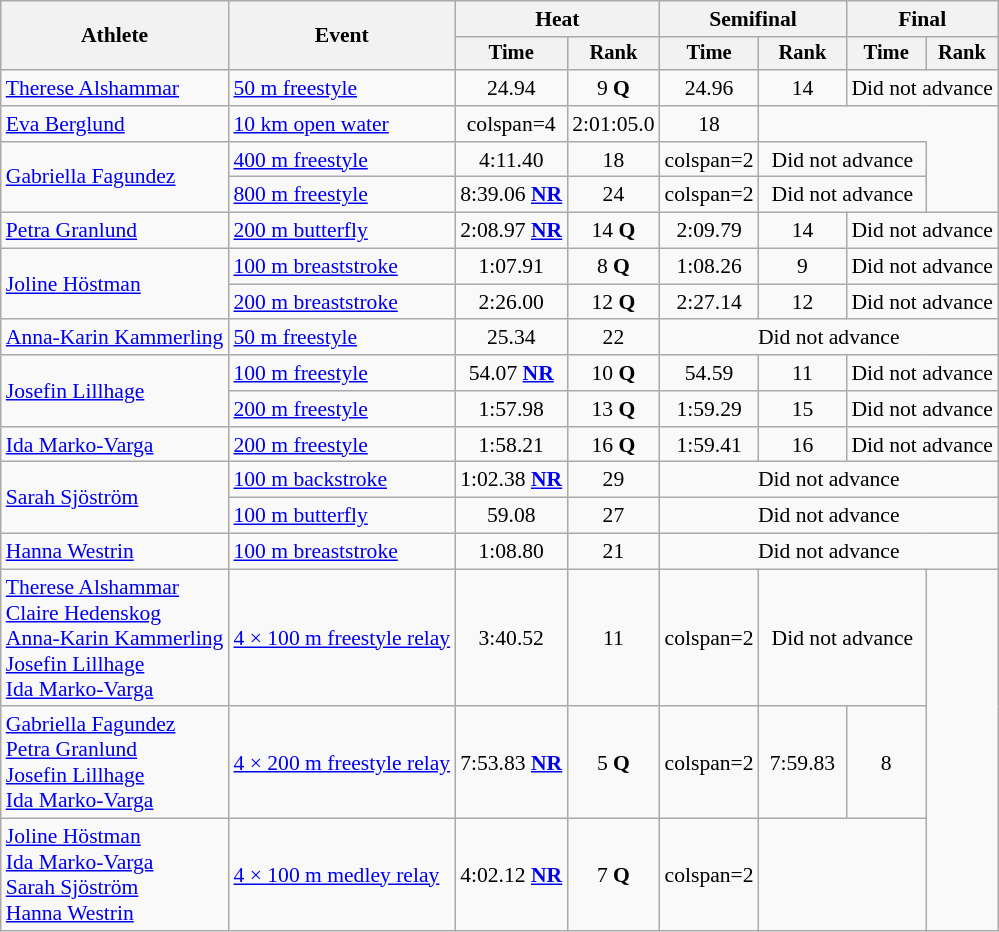<table class=wikitable style="font-size:90%">
<tr>
<th rowspan="2">Athlete</th>
<th rowspan="2">Event</th>
<th colspan="2">Heat</th>
<th colspan="2">Semifinal</th>
<th colspan="2">Final</th>
</tr>
<tr style="font-size:95%">
<th>Time</th>
<th>Rank</th>
<th>Time</th>
<th>Rank</th>
<th>Time</th>
<th>Rank</th>
</tr>
<tr align=center>
<td align=left><a href='#'>Therese Alshammar</a></td>
<td align=left><a href='#'>50 m freestyle</a></td>
<td>24.94</td>
<td>9 <strong>Q</strong></td>
<td>24.96</td>
<td>14</td>
<td colspan=2>Did not advance</td>
</tr>
<tr align=center>
<td align=left><a href='#'>Eva Berglund</a></td>
<td align=left><a href='#'>10 km open water</a></td>
<td>colspan=4 </td>
<td>2:01:05.0</td>
<td>18</td>
</tr>
<tr align=center>
<td align=left rowspan=2><a href='#'>Gabriella Fagundez</a></td>
<td align=left><a href='#'>400 m freestyle</a></td>
<td>4:11.40</td>
<td>18</td>
<td>colspan=2 </td>
<td colspan=2>Did not advance</td>
</tr>
<tr align=center>
<td align=left><a href='#'>800 m freestyle</a></td>
<td>8:39.06 <strong><a href='#'>NR</a></strong></td>
<td>24</td>
<td>colspan=2 </td>
<td colspan=2>Did not advance</td>
</tr>
<tr align=center>
<td align=left><a href='#'>Petra Granlund</a></td>
<td align=left><a href='#'>200 m butterfly</a></td>
<td>2:08.97 <strong><a href='#'>NR</a></strong></td>
<td>14 <strong>Q</strong></td>
<td>2:09.79</td>
<td>14</td>
<td colspan=2>Did not advance</td>
</tr>
<tr align=center>
<td align=left rowspan=2><a href='#'>Joline Höstman</a></td>
<td align=left><a href='#'>100 m breaststroke</a></td>
<td>1:07.91</td>
<td>8 <strong>Q</strong></td>
<td>1:08.26</td>
<td>9</td>
<td colspan=2>Did not advance</td>
</tr>
<tr align=center>
<td align=left><a href='#'>200 m breaststroke</a></td>
<td>2:26.00</td>
<td>12 <strong>Q</strong></td>
<td>2:27.14</td>
<td>12</td>
<td colspan=4>Did not advance</td>
</tr>
<tr align=center>
<td align=left><a href='#'>Anna-Karin Kammerling</a></td>
<td align=left><a href='#'>50 m freestyle</a></td>
<td>25.34</td>
<td>22</td>
<td colspan=4>Did not advance</td>
</tr>
<tr align=center>
<td align=left rowspan=2><a href='#'>Josefin Lillhage</a></td>
<td align=left><a href='#'>100 m freestyle</a></td>
<td>54.07 <strong><a href='#'>NR</a></strong></td>
<td>10 <strong>Q</strong></td>
<td>54.59</td>
<td>11</td>
<td colspan=2>Did not advance</td>
</tr>
<tr align=center>
<td align=left><a href='#'>200 m freestyle</a></td>
<td>1:57.98</td>
<td>13 <strong>Q</strong></td>
<td>1:59.29</td>
<td>15</td>
<td colspan=2>Did not advance</td>
</tr>
<tr align=center>
<td align=left><a href='#'>Ida Marko-Varga</a></td>
<td align=left><a href='#'>200 m freestyle</a></td>
<td>1:58.21</td>
<td>16 <strong>Q</strong></td>
<td>1:59.41</td>
<td>16</td>
<td colspan=2>Did not advance</td>
</tr>
<tr align=center>
<td align=left rowspan=2><a href='#'>Sarah Sjöström</a></td>
<td align=left><a href='#'>100 m backstroke</a></td>
<td>1:02.38 <strong><a href='#'>NR</a></strong></td>
<td>29</td>
<td colspan=4>Did not advance</td>
</tr>
<tr align=center>
<td align=left><a href='#'>100 m butterfly</a></td>
<td>59.08</td>
<td>27</td>
<td colspan=4>Did not advance</td>
</tr>
<tr align=center>
<td align=left><a href='#'>Hanna Westrin</a></td>
<td align=left><a href='#'>100 m breaststroke</a></td>
<td>1:08.80</td>
<td>21</td>
<td colspan=4>Did not advance</td>
</tr>
<tr align=center>
<td align=left><a href='#'>Therese Alshammar</a><br><a href='#'>Claire Hedenskog</a><br><a href='#'>Anna-Karin Kammerling</a><br><a href='#'>Josefin Lillhage</a><br><a href='#'>Ida Marko-Varga</a></td>
<td align=left><a href='#'>4 × 100 m freestyle relay</a></td>
<td>3:40.52</td>
<td>11</td>
<td>colspan=2 </td>
<td colspan=2>Did not advance</td>
</tr>
<tr align=center>
<td align=left><a href='#'>Gabriella Fagundez</a><br><a href='#'>Petra Granlund</a><br><a href='#'>Josefin Lillhage</a><br><a href='#'>Ida Marko-Varga</a></td>
<td align=left><a href='#'>4 × 200 m freestyle relay</a></td>
<td>7:53.83 <strong><a href='#'>NR</a></strong></td>
<td>5 <strong>Q</strong></td>
<td>colspan=2 </td>
<td>7:59.83</td>
<td>8</td>
</tr>
<tr align=center>
<td align=left><a href='#'>Joline Höstman</a><br><a href='#'>Ida Marko-Varga</a><br><a href='#'>Sarah Sjöström</a><br><a href='#'>Hanna Westrin</a></td>
<td align=left><a href='#'>4 × 100 m medley relay</a></td>
<td>4:02.12 <strong><a href='#'>NR</a></strong></td>
<td>7 <strong>Q</strong></td>
<td>colspan=2 </td>
<td colspan=2></td>
</tr>
</table>
